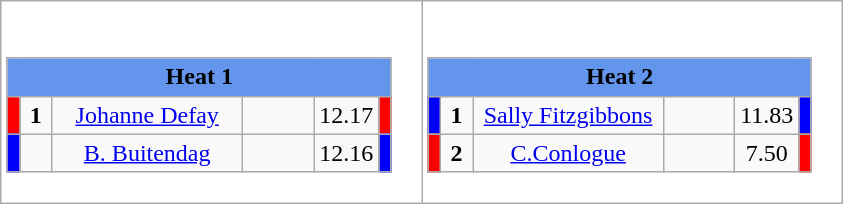<table class="wikitable" style="background:#fff;">
<tr>
<td><div><br><table class="wikitable">
<tr>
<td colspan="6"  style="text-align:center; background:#6495ed;"><strong>Heat 1</strong></td>
</tr>
<tr>
<td style="width:01px; background: #f00;"></td>
<td style="width:14px; text-align:center;"><strong>1</strong></td>
<td style="width:120px; text-align:center;"><a href='#'>Johanne Defay</a></td>
<td style="width:40px; text-align:center;"></td>
<td style="width:20px; text-align:center;">12.17</td>
<td style="width:01px; background: #f00;"></td>
</tr>
<tr>
<td style="width:01px; background: #00f;"></td>
<td style="width:14px; text-align:center;"></td>
<td style="width:120px; text-align:center;"><a href='#'>B. Buitendag</a></td>
<td style="width:40px; text-align:center;"></td>
<td style="width:20px; text-align:center;">12.16</td>
<td style="width:01px; background: #00f;"></td>
</tr>
</table>
</div></td>
<td><div><br><table class="wikitable">
<tr>
<td colspan="6"  style="text-align:center; background:#6495ed;"><strong>Heat 2</strong></td>
</tr>
<tr>
<td style="width:01px; background: #00f;"></td>
<td style="width:14px; text-align:center;"><strong>1</strong></td>
<td style="width:120px; text-align:center;"><a href='#'>Sally Fitzgibbons</a></td>
<td style="width:40px; text-align:center;"></td>
<td style="width:20px; text-align:center;">11.83</td>
<td style="width:01px; background: #00f;"></td>
</tr>
<tr>
<td style="width:01px; background: #f00;"></td>
<td style="width:14px; text-align:center;"><strong>2</strong></td>
<td style="width:120px; text-align:center;"><a href='#'>C.Conlogue</a></td>
<td style="width:40px; text-align:center;"></td>
<td style="width:20px; text-align:center;">7.50</td>
<td style="width:01px; background: #f00;"></td>
</tr>
</table>
</div></td>
</tr>
</table>
